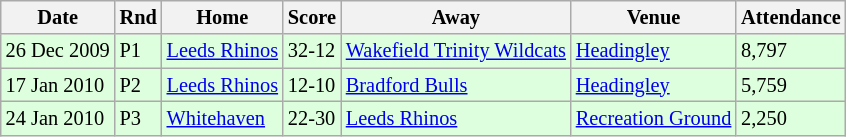<table class="wikitable" style="font-size:85%;">
<tr>
<th>Date</th>
<th>Rnd</th>
<th>Home</th>
<th>Score</th>
<th>Away</th>
<th>Venue</th>
<th>Attendance</th>
</tr>
<tr bgcolor=#DDFFDD>
<td>26 Dec 2009</td>
<td>P1</td>
<td> <a href='#'>Leeds Rhinos</a></td>
<td>32-12</td>
<td> <a href='#'>Wakefield Trinity Wildcats</a></td>
<td><a href='#'>Headingley</a></td>
<td>8,797</td>
</tr>
<tr bgcolor=#DDFFDD>
<td>17 Jan 2010</td>
<td>P2</td>
<td> <a href='#'>Leeds Rhinos</a></td>
<td>12-10</td>
<td> <a href='#'>Bradford Bulls</a></td>
<td><a href='#'>Headingley</a></td>
<td>5,759</td>
</tr>
<tr bgcolor=#DDFFDD>
<td>24 Jan 2010</td>
<td>P3</td>
<td> <a href='#'>Whitehaven</a></td>
<td>22-30</td>
<td> <a href='#'>Leeds Rhinos</a></td>
<td><a href='#'>Recreation Ground</a></td>
<td>2,250</td>
</tr>
</table>
